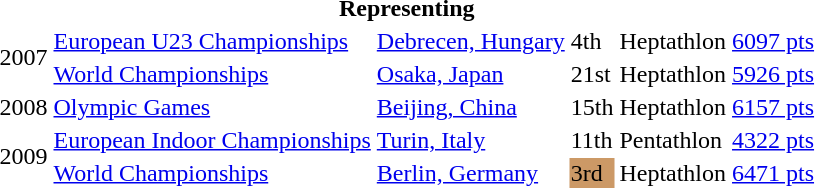<table>
<tr>
<th colspan="6">Representing </th>
</tr>
<tr>
<td rowspan=2>2007</td>
<td><a href='#'>European U23 Championships</a></td>
<td><a href='#'>Debrecen, Hungary</a></td>
<td>4th</td>
<td>Heptathlon</td>
<td><a href='#'>6097 pts</a></td>
</tr>
<tr>
<td><a href='#'>World Championships</a></td>
<td><a href='#'>Osaka, Japan</a></td>
<td>21st</td>
<td>Heptathlon</td>
<td><a href='#'>5926 pts</a></td>
</tr>
<tr>
<td>2008</td>
<td><a href='#'>Olympic Games</a></td>
<td><a href='#'>Beijing, China</a></td>
<td>15th</td>
<td>Heptathlon</td>
<td><a href='#'>6157 pts</a></td>
</tr>
<tr>
<td rowspan=2>2009</td>
<td><a href='#'>European Indoor Championships</a></td>
<td><a href='#'>Turin, Italy</a></td>
<td>11th</td>
<td>Pentathlon</td>
<td><a href='#'>4322 pts</a></td>
</tr>
<tr>
<td><a href='#'>World Championships</a></td>
<td><a href='#'>Berlin, Germany</a></td>
<td bgcolor=cc9966>3rd</td>
<td>Heptathlon</td>
<td><a href='#'>6471 pts</a></td>
</tr>
</table>
